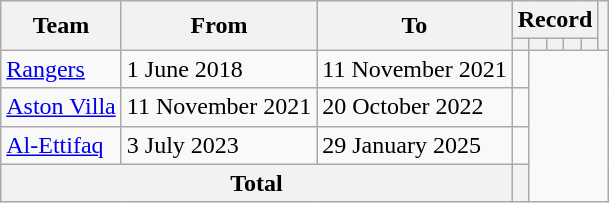<table class="wikitable" style="text-align: center;">
<tr>
<th rowspan="2">Team</th>
<th rowspan="2">From</th>
<th rowspan="2">To</th>
<th colspan="5">Record</th>
<th rowspan="2"></th>
</tr>
<tr>
<th></th>
<th></th>
<th></th>
<th></th>
<th></th>
</tr>
<tr>
<td align="left"><a href='#'>Rangers</a></td>
<td align="left">1 June 2018</td>
<td align="left">11 November 2021<br></td>
<td></td>
</tr>
<tr>
<td align="left"><a href='#'>Aston Villa</a></td>
<td align="left">11 November 2021</td>
<td align="left">20 October 2022<br></td>
<td></td>
</tr>
<tr>
<td align="left"><a href='#'>Al-Ettifaq</a></td>
<td align="left">3 July 2023</td>
<td align="left">29 January 2025<br></td>
<td></td>
</tr>
<tr>
<th colspan="3">Total<br></th>
<th></th>
</tr>
</table>
